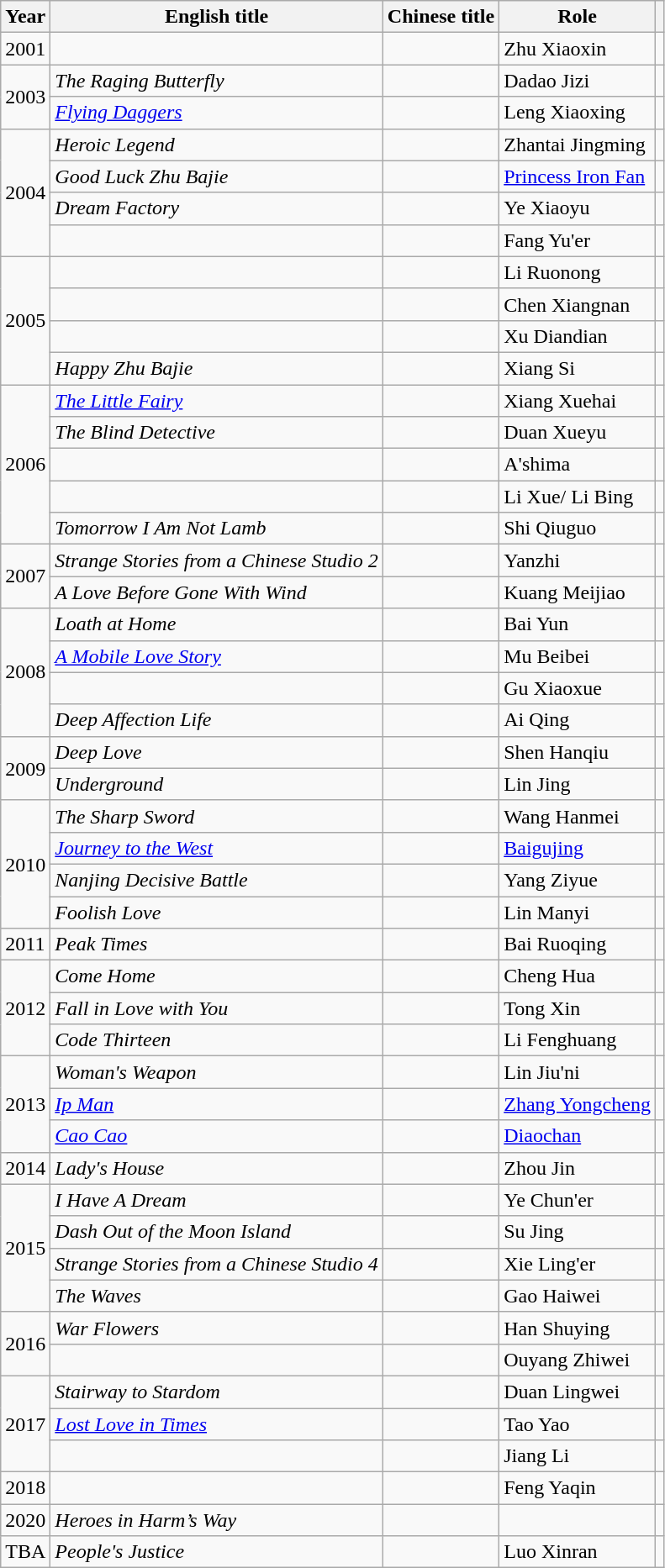<table class="wikitable">
<tr>
<th>Year</th>
<th>English title</th>
<th>Chinese title</th>
<th>Role</th>
<th></th>
</tr>
<tr>
<td>2001</td>
<td></td>
<td></td>
<td>Zhu Xiaoxin</td>
<td></td>
</tr>
<tr>
<td rowspan="2">2003</td>
<td><em>The Raging Butterfly</em></td>
<td></td>
<td>Dadao Jizi</td>
<td></td>
</tr>
<tr>
<td><em><a href='#'>Flying Daggers</a></em></td>
<td></td>
<td>Leng Xiaoxing</td>
<td></td>
</tr>
<tr>
<td rowspan="4">2004</td>
<td><em>Heroic Legend</em></td>
<td></td>
<td>Zhantai Jingming</td>
<td></td>
</tr>
<tr>
<td><em>Good Luck Zhu Bajie</em></td>
<td></td>
<td><a href='#'>Princess Iron Fan</a></td>
<td></td>
</tr>
<tr>
<td><em>Dream Factory</em></td>
<td></td>
<td>Ye Xiaoyu</td>
<td></td>
</tr>
<tr>
<td></td>
<td></td>
<td>Fang Yu'er</td>
<td></td>
</tr>
<tr>
<td rowspan="4">2005</td>
<td></td>
<td></td>
<td>Li Ruonong</td>
<td></td>
</tr>
<tr>
<td></td>
<td></td>
<td>Chen Xiangnan</td>
<td></td>
</tr>
<tr>
<td></td>
<td></td>
<td>Xu Diandian</td>
<td></td>
</tr>
<tr>
<td><em>Happy Zhu Bajie</em></td>
<td></td>
<td>Xiang Si</td>
<td></td>
</tr>
<tr>
<td rowspan="5">2006</td>
<td><em><a href='#'>The Little Fairy</a></em></td>
<td></td>
<td>Xiang Xuehai</td>
<td></td>
</tr>
<tr>
<td><em>The Blind Detective</em></td>
<td></td>
<td>Duan Xueyu</td>
<td></td>
</tr>
<tr>
<td></td>
<td></td>
<td>A'shima</td>
<td></td>
</tr>
<tr>
<td></td>
<td></td>
<td>Li Xue/ Li Bing</td>
<td></td>
</tr>
<tr>
<td><em>Tomorrow I Am Not Lamb</em></td>
<td></td>
<td>Shi Qiuguo</td>
<td></td>
</tr>
<tr>
<td rowspan="2">2007</td>
<td><em>Strange Stories from a Chinese Studio 2</em></td>
<td></td>
<td>Yanzhi</td>
<td></td>
</tr>
<tr>
<td><em>A Love Before Gone With Wind</em></td>
<td></td>
<td>Kuang Meijiao</td>
<td></td>
</tr>
<tr>
<td rowspan="4">2008</td>
<td><em>Loath at Home</em></td>
<td></td>
<td>Bai Yun</td>
<td></td>
</tr>
<tr>
<td><em><a href='#'>A Mobile Love Story</a></em></td>
<td></td>
<td>Mu Beibei</td>
<td></td>
</tr>
<tr>
<td></td>
<td></td>
<td>Gu Xiaoxue</td>
<td></td>
</tr>
<tr>
<td><em>Deep Affection Life</em></td>
<td></td>
<td>Ai Qing</td>
<td></td>
</tr>
<tr>
<td rowspan="2">2009</td>
<td><em>Deep Love</em></td>
<td></td>
<td>Shen Hanqiu</td>
<td></td>
</tr>
<tr>
<td><em>Underground</em></td>
<td></td>
<td>Lin Jing</td>
<td></td>
</tr>
<tr>
<td rowspan="4">2010</td>
<td><em>The Sharp Sword</em></td>
<td></td>
<td>Wang Hanmei</td>
<td></td>
</tr>
<tr>
<td><em><a href='#'>Journey to the West</a></em></td>
<td></td>
<td><a href='#'>Baigujing</a></td>
<td></td>
</tr>
<tr>
<td><em>Nanjing Decisive Battle</em></td>
<td></td>
<td>Yang Ziyue</td>
<td></td>
</tr>
<tr>
<td><em>Foolish Love</em></td>
<td></td>
<td>Lin Manyi</td>
<td></td>
</tr>
<tr>
<td>2011</td>
<td><em>Peak Times</em></td>
<td></td>
<td>Bai Ruoqing</td>
<td></td>
</tr>
<tr>
<td rowspan="3">2012</td>
<td><em>Come Home</em></td>
<td></td>
<td>Cheng Hua</td>
<td></td>
</tr>
<tr>
<td><em>Fall in Love with You</em></td>
<td></td>
<td>Tong Xin</td>
<td></td>
</tr>
<tr>
<td><em>Code Thirteen</em></td>
<td></td>
<td>Li Fenghuang</td>
<td></td>
</tr>
<tr>
<td rowspan="3">2013</td>
<td><em>Woman's Weapon</em></td>
<td></td>
<td>Lin Jiu'ni</td>
<td></td>
</tr>
<tr>
<td><em><a href='#'>Ip Man</a></em></td>
<td></td>
<td><a href='#'>Zhang Yongcheng</a></td>
<td></td>
</tr>
<tr>
<td><em><a href='#'>Cao Cao</a></em></td>
<td></td>
<td><a href='#'>Diaochan</a></td>
<td></td>
</tr>
<tr>
<td>2014</td>
<td><em>Lady's House</em></td>
<td></td>
<td>Zhou Jin</td>
<td></td>
</tr>
<tr>
<td rowspan="4">2015</td>
<td><em>I Have A Dream</em></td>
<td></td>
<td>Ye Chun'er</td>
<td></td>
</tr>
<tr>
<td><em>Dash Out of the Moon Island</em></td>
<td></td>
<td>Su Jing</td>
<td></td>
</tr>
<tr>
<td><em>Strange Stories from a Chinese Studio 4</em></td>
<td></td>
<td>Xie Ling'er</td>
<td></td>
</tr>
<tr>
<td><em>The Waves</em></td>
<td></td>
<td>Gao Haiwei</td>
<td></td>
</tr>
<tr>
<td rowspan="2">2016</td>
<td><em>War Flowers</em></td>
<td></td>
<td>Han Shuying</td>
<td></td>
</tr>
<tr>
<td></td>
<td></td>
<td>Ouyang Zhiwei</td>
<td></td>
</tr>
<tr>
<td rowspan="3">2017</td>
<td><em>Stairway to Stardom</em></td>
<td></td>
<td>Duan Lingwei</td>
<td></td>
</tr>
<tr>
<td><em><a href='#'>Lost Love in Times</a></em></td>
<td></td>
<td>Tao Yao</td>
<td></td>
</tr>
<tr>
<td></td>
<td></td>
<td>Jiang Li</td>
<td></td>
</tr>
<tr>
<td>2018</td>
<td></td>
<td></td>
<td>Feng Yaqin</td>
<td></td>
</tr>
<tr>
<td>2020</td>
<td><em>Heroes in Harm’s Way</em></td>
<td></td>
<td></td>
<td></td>
</tr>
<tr>
<td>TBA</td>
<td><em>People's Justice</em></td>
<td></td>
<td>Luo Xinran</td>
<td></td>
</tr>
</table>
